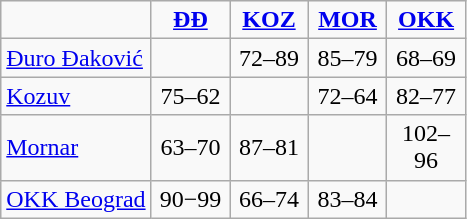<table style="text-align: center" class="wikitable">
<tr>
<td></td>
<td width=45><strong><a href='#'>ĐĐ</a></strong></td>
<td width=45><strong><a href='#'>KOZ</a></strong></td>
<td width=45><strong><a href='#'>MOR</a></strong></td>
<td width=45><strong><a href='#'>OKK</a></strong></td>
</tr>
<tr>
<td align=left> <a href='#'>Đuro Đaković</a></td>
<td></td>
<td>72–89</td>
<td>85–79</td>
<td>68–69</td>
</tr>
<tr>
<td align=left> <a href='#'>Kozuv</a></td>
<td>75–62</td>
<td></td>
<td>72–64</td>
<td>82–77</td>
</tr>
<tr>
<td align=left> <a href='#'>Mornar</a></td>
<td>63–70</td>
<td>87–81</td>
<td></td>
<td>102–96</td>
</tr>
<tr>
<td align=left> <a href='#'>OKK Beograd</a></td>
<td>90−99</td>
<td>66–74</td>
<td>83–84</td>
<td></td>
</tr>
</table>
